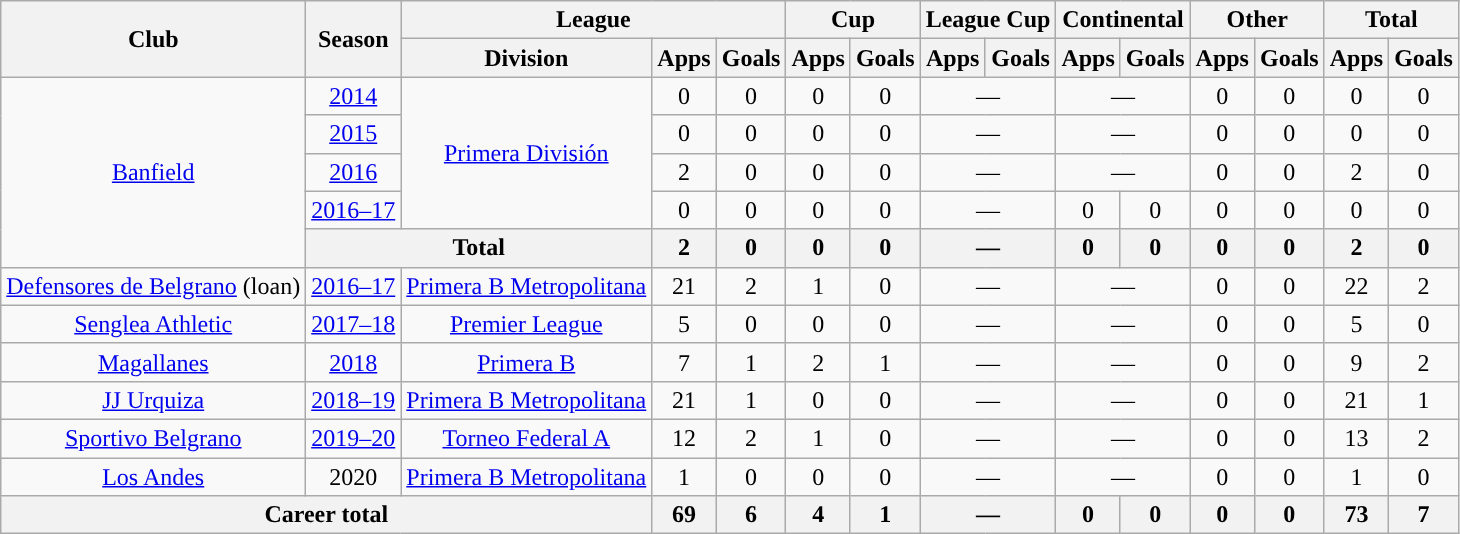<table class="wikitable" style="text-align:center">
<tr>
<th rowspan="2">Club</th>
<th rowspan="2">Season</th>
<th colspan="3">League</th>
<th colspan="2">Cup</th>
<th colspan="2">League Cup</th>
<th colspan="2">Continental</th>
<th colspan="2">Other</th>
<th colspan="2">Total</th>
</tr>
<tr>
<th>Division</th>
<th>Apps</th>
<th>Goals</th>
<th>Apps</th>
<th>Goals</th>
<th>Apps</th>
<th>Goals</th>
<th>Apps</th>
<th>Goals</th>
<th>Apps</th>
<th>Goals</th>
<th>Apps</th>
<th>Goals</th>
</tr>
<tr>
<td rowspan="5"><a href='#'>Banfield</a></td>
<td><a href='#'>2014</a></td>
<td rowspan="4"><a href='#'>Primera División</a></td>
<td>0</td>
<td>0</td>
<td>0</td>
<td>0</td>
<td colspan="2">—</td>
<td colspan="2">—</td>
<td>0</td>
<td>0</td>
<td>0</td>
<td>0</td>
</tr>
<tr>
<td><a href='#'>2015</a></td>
<td>0</td>
<td>0</td>
<td>0</td>
<td>0</td>
<td colspan="2">—</td>
<td colspan="2">—</td>
<td>0</td>
<td>0</td>
<td>0</td>
<td>0</td>
</tr>
<tr>
<td><a href='#'>2016</a></td>
<td>2</td>
<td>0</td>
<td>0</td>
<td>0</td>
<td colspan="2">—</td>
<td colspan="2">—</td>
<td>0</td>
<td>0</td>
<td>2</td>
<td>0</td>
</tr>
<tr>
<td><a href='#'>2016–17</a></td>
<td>0</td>
<td>0</td>
<td>0</td>
<td>0</td>
<td colspan="2">—</td>
<td>0</td>
<td>0</td>
<td>0</td>
<td>0</td>
<td>0</td>
<td>0</td>
</tr>
<tr>
<th colspan="2">Total</th>
<th>2</th>
<th>0</th>
<th>0</th>
<th>0</th>
<th colspan="2">—</th>
<th>0</th>
<th>0</th>
<th>0</th>
<th>0</th>
<th>2</th>
<th>0</th>
</tr>
<tr>
<td rowspan="1"><a href='#'>Defensores de Belgrano</a> (loan)</td>
<td><a href='#'>2016–17</a></td>
<td rowspan="1"><a href='#'>Primera B Metropolitana</a></td>
<td>21</td>
<td>2</td>
<td>1</td>
<td>0</td>
<td colspan="2">—</td>
<td colspan="2">—</td>
<td>0</td>
<td>0</td>
<td>22</td>
<td>2</td>
</tr>
<tr>
<td rowspan="1"><a href='#'>Senglea Athletic</a></td>
<td><a href='#'>2017–18</a></td>
<td rowspan="1"><a href='#'>Premier League</a></td>
<td>5</td>
<td>0</td>
<td>0</td>
<td>0</td>
<td colspan="2">—</td>
<td colspan="2">—</td>
<td>0</td>
<td>0</td>
<td>5</td>
<td>0</td>
</tr>
<tr>
<td rowspan="1"><a href='#'>Magallanes</a></td>
<td><a href='#'>2018</a></td>
<td rowspan="1"><a href='#'>Primera B</a></td>
<td>7</td>
<td>1</td>
<td>2</td>
<td>1</td>
<td colspan="2">—</td>
<td colspan="2">—</td>
<td>0</td>
<td>0</td>
<td>9</td>
<td>2</td>
</tr>
<tr>
<td rowspan="1"><a href='#'>JJ Urquiza</a></td>
<td><a href='#'>2018–19</a></td>
<td rowspan="1"><a href='#'>Primera B Metropolitana</a></td>
<td>21</td>
<td>1</td>
<td>0</td>
<td>0</td>
<td colspan="2">—</td>
<td colspan="2">—</td>
<td>0</td>
<td>0</td>
<td>21</td>
<td>1</td>
</tr>
<tr>
<td rowspan="1"><a href='#'>Sportivo Belgrano</a></td>
<td><a href='#'>2019–20</a></td>
<td rowspan="1"><a href='#'>Torneo Federal A</a></td>
<td>12</td>
<td>2</td>
<td>1</td>
<td>0</td>
<td colspan="2">—</td>
<td colspan="2">—</td>
<td>0</td>
<td>0</td>
<td>13</td>
<td>2</td>
</tr>
<tr>
<td rowspan="1"><a href='#'>Los Andes</a></td>
<td>2020</td>
<td rowspan="1"><a href='#'>Primera B Metropolitana</a></td>
<td>1</td>
<td>0</td>
<td>0</td>
<td>0</td>
<td colspan="2">—</td>
<td colspan="2">—</td>
<td>0</td>
<td>0</td>
<td>1</td>
<td>0</td>
</tr>
<tr>
<th colspan="3">Career total</th>
<th>69</th>
<th>6</th>
<th>4</th>
<th>1</th>
<th colspan="2">—</th>
<th>0</th>
<th>0</th>
<th>0</th>
<th>0</th>
<th>73</th>
<th>7</th>
</tr>
</table>
